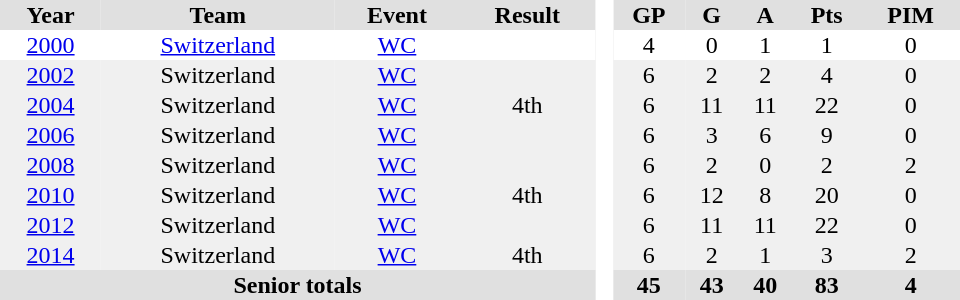<table border="0" cellpadding="1" cellspacing="0" style="text-align:center; width:40em">
<tr ALIGN="center" bgcolor="#e0e0e0">
<th>Year</th>
<th>Team</th>
<th>Event</th>
<th>Result</th>
<th rowspan="99" bgcolor="#ffffff"> </th>
<th>GP</th>
<th>G</th>
<th>A</th>
<th>Pts</th>
<th>PIM</th>
</tr>
<tr ALIGN="center">
<td><a href='#'>2000</a></td>
<td><a href='#'>Switzerland</a></td>
<td><a href='#'>WC</a></td>
<td></td>
<td>4</td>
<td>0</td>
<td>1</td>
<td>1</td>
<td>0</td>
</tr>
<tr ALIGN="center" bgcolor="#f0f0f0">
<td><a href='#'>2002</a></td>
<td>Switzerland</td>
<td><a href='#'>WC</a></td>
<td></td>
<td>6</td>
<td>2</td>
<td>2</td>
<td>4</td>
<td>0</td>
</tr>
<tr ALIGN="center" bgcolor="#f0f0f0">
<td><a href='#'>2004</a></td>
<td>Switzerland</td>
<td><a href='#'>WC</a></td>
<td>4th</td>
<td>6</td>
<td>11</td>
<td>11</td>
<td>22</td>
<td>0</td>
</tr>
<tr ALIGN="center" bgcolor="#f0f0f0">
<td><a href='#'>2006</a></td>
<td>Switzerland</td>
<td><a href='#'>WC</a></td>
<td></td>
<td>6</td>
<td>3</td>
<td>6</td>
<td>9</td>
<td>0</td>
</tr>
<tr ALIGN="center" bgcolor="#f0f0f0">
<td><a href='#'>2008</a></td>
<td>Switzerland</td>
<td><a href='#'>WC</a></td>
<td></td>
<td>6</td>
<td>2</td>
<td>0</td>
<td>2</td>
<td>2</td>
</tr>
<tr ALIGN="center" bgcolor="#f0f0f0">
<td><a href='#'>2010</a></td>
<td>Switzerland</td>
<td><a href='#'>WC</a></td>
<td>4th</td>
<td>6</td>
<td>12</td>
<td>8</td>
<td>20</td>
<td>0</td>
</tr>
<tr ALIGN="center" bgcolor="#f0f0f0">
<td><a href='#'>2012</a></td>
<td>Switzerland</td>
<td><a href='#'>WC</a></td>
<td></td>
<td>6</td>
<td>11</td>
<td>11</td>
<td>22</td>
<td>0</td>
</tr>
<tr ALIGN="center" bgcolor="#f0f0f0">
<td><a href='#'>2014</a></td>
<td>Switzerland</td>
<td><a href='#'>WC</a></td>
<td>4th</td>
<td>6</td>
<td>2</td>
<td>1</td>
<td>3</td>
<td>2</td>
</tr>
<tr bgcolor="#e0e0e0">
<th colspan="4">Senior totals</th>
<th>45</th>
<th>43</th>
<th>40</th>
<th>83</th>
<th>4</th>
</tr>
</table>
